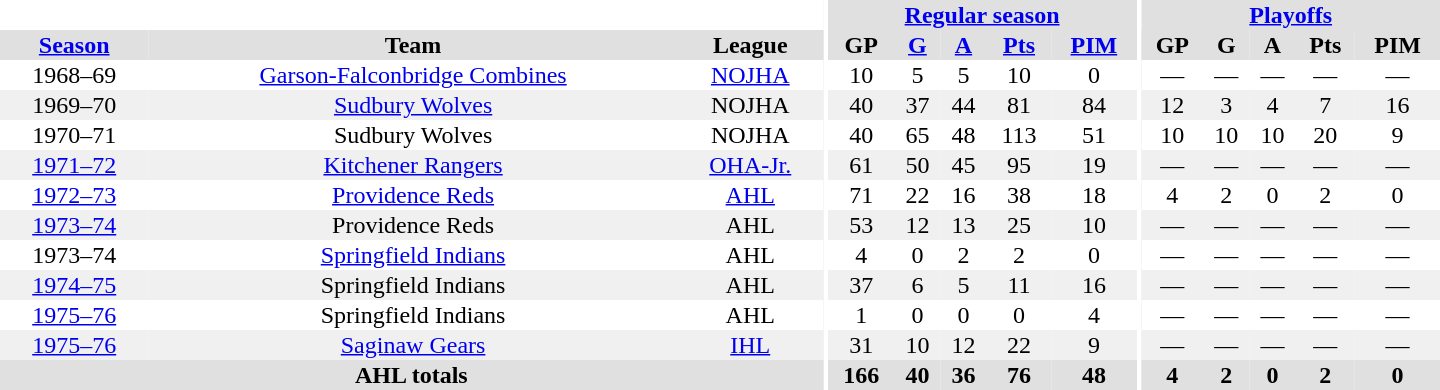<table border="0" cellpadding="1" cellspacing="0" style="text-align:center; width:60em">
<tr bgcolor="#e0e0e0">
<th colspan="3" bgcolor="#ffffff"></th>
<th rowspan="99" bgcolor="#ffffff"></th>
<th colspan="5"><a href='#'>Regular season</a></th>
<th rowspan="99" bgcolor="#ffffff"></th>
<th colspan="5"><a href='#'>Playoffs</a></th>
</tr>
<tr bgcolor="#e0e0e0">
<th><a href='#'>Season</a></th>
<th>Team</th>
<th>League</th>
<th>GP</th>
<th><a href='#'>G</a></th>
<th><a href='#'>A</a></th>
<th><a href='#'>Pts</a></th>
<th><a href='#'>PIM</a></th>
<th>GP</th>
<th>G</th>
<th>A</th>
<th>Pts</th>
<th>PIM</th>
</tr>
<tr>
<td>1968–69</td>
<td><a href='#'>Garson-Falconbridge Combines</a></td>
<td><a href='#'>NOJHA</a></td>
<td>10</td>
<td>5</td>
<td>5</td>
<td>10</td>
<td>0</td>
<td>—</td>
<td>—</td>
<td>—</td>
<td>—</td>
<td>—</td>
</tr>
<tr bgcolor="#f0f0f0">
<td>1969–70</td>
<td><a href='#'>Sudbury Wolves</a></td>
<td>NOJHA</td>
<td>40</td>
<td>37</td>
<td>44</td>
<td>81</td>
<td>84</td>
<td>12</td>
<td>3</td>
<td>4</td>
<td>7</td>
<td>16</td>
</tr>
<tr>
<td>1970–71</td>
<td>Sudbury Wolves</td>
<td>NOJHA</td>
<td>40</td>
<td>65</td>
<td>48</td>
<td>113</td>
<td>51</td>
<td>10</td>
<td>10</td>
<td>10</td>
<td>20</td>
<td>9</td>
</tr>
<tr bgcolor="#f0f0f0">
<td><a href='#'>1971–72</a></td>
<td><a href='#'>Kitchener Rangers</a></td>
<td><a href='#'>OHA-Jr.</a></td>
<td>61</td>
<td>50</td>
<td>45</td>
<td>95</td>
<td>19</td>
<td>—</td>
<td>—</td>
<td>—</td>
<td>—</td>
<td>—</td>
</tr>
<tr>
<td><a href='#'>1972–73</a></td>
<td><a href='#'>Providence Reds</a></td>
<td><a href='#'>AHL</a></td>
<td>71</td>
<td>22</td>
<td>16</td>
<td>38</td>
<td>18</td>
<td>4</td>
<td>2</td>
<td>0</td>
<td>2</td>
<td>0</td>
</tr>
<tr bgcolor="#f0f0f0">
<td><a href='#'>1973–74</a></td>
<td>Providence Reds</td>
<td>AHL</td>
<td>53</td>
<td>12</td>
<td>13</td>
<td>25</td>
<td>10</td>
<td>—</td>
<td>—</td>
<td>—</td>
<td>—</td>
<td>—</td>
</tr>
<tr>
<td>1973–74</td>
<td><a href='#'>Springfield Indians</a></td>
<td>AHL</td>
<td>4</td>
<td>0</td>
<td>2</td>
<td>2</td>
<td>0</td>
<td>—</td>
<td>—</td>
<td>—</td>
<td>—</td>
<td>—</td>
</tr>
<tr bgcolor="#f0f0f0">
<td><a href='#'>1974–75</a></td>
<td>Springfield Indians</td>
<td>AHL</td>
<td>37</td>
<td>6</td>
<td>5</td>
<td>11</td>
<td>16</td>
<td>—</td>
<td>—</td>
<td>—</td>
<td>—</td>
<td>—</td>
</tr>
<tr>
<td><a href='#'>1975–76</a></td>
<td>Springfield Indians</td>
<td>AHL</td>
<td>1</td>
<td>0</td>
<td>0</td>
<td>0</td>
<td>4</td>
<td>—</td>
<td>—</td>
<td>—</td>
<td>—</td>
<td>—</td>
</tr>
<tr bgcolor="#f0f0f0">
<td><a href='#'>1975–76</a></td>
<td><a href='#'>Saginaw Gears</a></td>
<td><a href='#'>IHL</a></td>
<td>31</td>
<td>10</td>
<td>12</td>
<td>22</td>
<td>9</td>
<td>—</td>
<td>—</td>
<td>—</td>
<td>—</td>
<td>—</td>
</tr>
<tr bgcolor="#e0e0e0">
<th colspan="3">AHL totals</th>
<th>166</th>
<th>40</th>
<th>36</th>
<th>76</th>
<th>48</th>
<th>4</th>
<th>2</th>
<th>0</th>
<th>2</th>
<th>0</th>
</tr>
</table>
